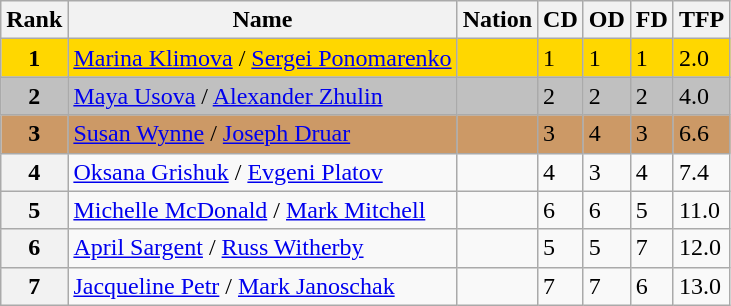<table class="wikitable">
<tr>
<th>Rank</th>
<th>Name</th>
<th>Nation</th>
<th>CD</th>
<th>OD</th>
<th>FD</th>
<th>TFP</th>
</tr>
<tr bgcolor="gold">
<td align="center"><strong>1</strong></td>
<td><a href='#'>Marina Klimova</a> / <a href='#'>Sergei Ponomarenko</a></td>
<td></td>
<td>1</td>
<td>1</td>
<td>1</td>
<td>2.0</td>
</tr>
<tr bgcolor="silver">
<td align="center"><strong>2</strong></td>
<td><a href='#'>Maya Usova</a> / <a href='#'>Alexander Zhulin</a></td>
<td></td>
<td>2</td>
<td>2</td>
<td>2</td>
<td>4.0</td>
</tr>
<tr bgcolor="cc9966">
<td align="center"><strong>3</strong></td>
<td><a href='#'>Susan Wynne</a> / <a href='#'>Joseph Druar</a></td>
<td></td>
<td>3</td>
<td>4</td>
<td>3</td>
<td>6.6</td>
</tr>
<tr>
<th>4</th>
<td><a href='#'>Oksana Grishuk</a> / <a href='#'>Evgeni Platov</a></td>
<td></td>
<td>4</td>
<td>3</td>
<td>4</td>
<td>7.4</td>
</tr>
<tr>
<th>5</th>
<td><a href='#'>Michelle McDonald</a> / <a href='#'>Mark Mitchell</a></td>
<td></td>
<td>6</td>
<td>6</td>
<td>5</td>
<td>11.0</td>
</tr>
<tr>
<th>6</th>
<td><a href='#'>April Sargent</a> / <a href='#'>Russ Witherby</a></td>
<td></td>
<td>5</td>
<td>5</td>
<td>7</td>
<td>12.0</td>
</tr>
<tr>
<th>7</th>
<td><a href='#'>Jacqueline Petr</a> / <a href='#'>Mark Janoschak</a></td>
<td></td>
<td>7</td>
<td>7</td>
<td>6</td>
<td>13.0</td>
</tr>
</table>
